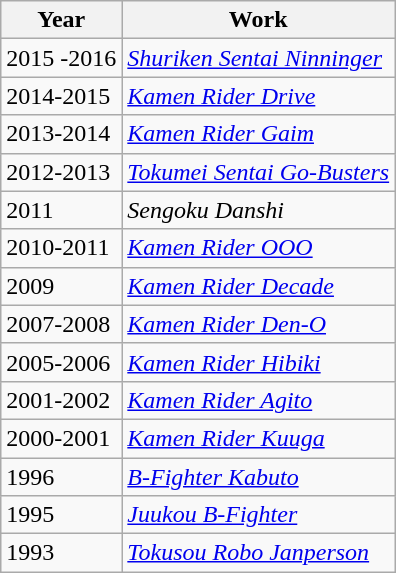<table class="wikitable">
<tr>
<th>Year</th>
<th>Work</th>
</tr>
<tr>
<td>2015 -2016</td>
<td><em><a href='#'>Shuriken Sentai Ninninger</a></em></td>
</tr>
<tr>
<td>2014-2015</td>
<td><em><a href='#'>Kamen Rider Drive</a></em></td>
</tr>
<tr>
<td>2013-2014</td>
<td><em><a href='#'>Kamen Rider Gaim</a></em></td>
</tr>
<tr>
<td>2012-2013</td>
<td><em><a href='#'>Tokumei Sentai Go-Busters</a></em></td>
</tr>
<tr>
<td>2011</td>
<td><em>Sengoku Danshi</em></td>
</tr>
<tr>
<td>2010-2011</td>
<td><em><a href='#'>Kamen Rider OOO</a></em></td>
</tr>
<tr>
<td>2009</td>
<td><em><a href='#'>Kamen Rider Decade</a></em></td>
</tr>
<tr>
<td>2007-2008</td>
<td><em><a href='#'>Kamen Rider Den-O</a></em></td>
</tr>
<tr>
<td>2005-2006</td>
<td><em><a href='#'>Kamen Rider Hibiki</a></em></td>
</tr>
<tr>
<td>2001-2002</td>
<td><em><a href='#'>Kamen Rider Agito</a></em></td>
</tr>
<tr>
<td>2000-2001</td>
<td><em><a href='#'>Kamen Rider Kuuga</a></em></td>
</tr>
<tr>
<td>1996</td>
<td><em><a href='#'>B-Fighter Kabuto</a></em></td>
</tr>
<tr>
<td>1995</td>
<td><em><a href='#'>Juukou B-Fighter</a></em></td>
</tr>
<tr>
<td>1993</td>
<td><em><a href='#'>Tokusou Robo Janperson</a></em></td>
</tr>
</table>
